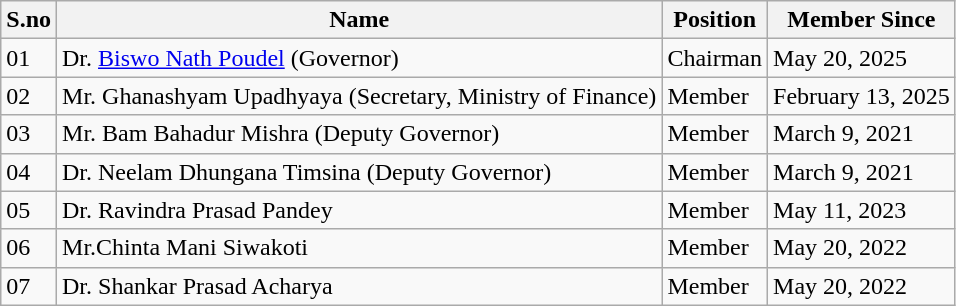<table class="wikitable">
<tr>
<th>S.no</th>
<th>Name</th>
<th>Position</th>
<th>Member Since</th>
</tr>
<tr>
<td>01</td>
<td>Dr. <a href='#'>Biswo Nath Poudel</a> (Governor)</td>
<td>Chairman</td>
<td>May 20, 2025</td>
</tr>
<tr>
<td>02</td>
<td>Mr. Ghanashyam Upadhyaya  (Secretary, Ministry of Finance)</td>
<td>Member</td>
<td>February 13, 2025</td>
</tr>
<tr>
<td>03</td>
<td>Mr. Bam Bahadur Mishra (Deputy Governor)</td>
<td>Member</td>
<td>March 9, 2021</td>
</tr>
<tr>
<td>04</td>
<td>Dr. Neelam Dhungana Timsina (Deputy Governor)</td>
<td>Member</td>
<td>March 9, 2021</td>
</tr>
<tr>
<td>05</td>
<td>Dr. Ravindra Prasad Pandey</td>
<td>Member</td>
<td>May 11, 2023</td>
</tr>
<tr>
<td>06</td>
<td>Mr.Chinta Mani Siwakoti</td>
<td>Member</td>
<td>May 20, 2022</td>
</tr>
<tr>
<td>07</td>
<td>Dr. Shankar Prasad Acharya</td>
<td>Member</td>
<td>May 20, 2022</td>
</tr>
</table>
